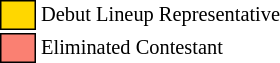<table class="toccolours" style="font-size: 85%; white-space: nowrap">
<tr>
<td style="background:gold; border: 1px solid black;">      </td>
<td>Debut Lineup Representative</td>
</tr>
<tr>
<td style="background:salmon; border: 1px solid black;">      </td>
<td>Eliminated Contestant</td>
</tr>
</table>
